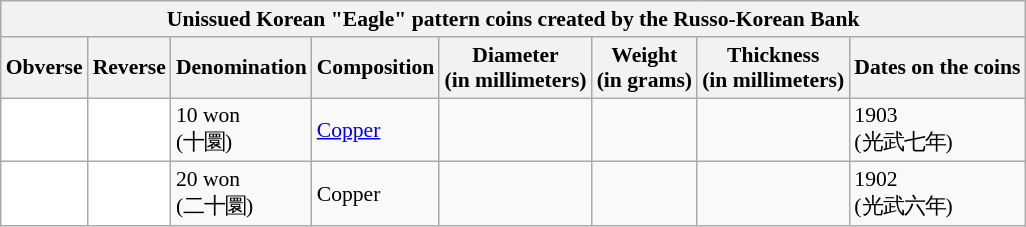<table class="wikitable" style="font-size: 90%">
<tr>
<th colspan=8>Unissued Korean "Eagle" pattern coins created by the Russo-Korean Bank</th>
</tr>
<tr>
<th>Obverse</th>
<th>Reverse</th>
<th>Denomination</th>
<th>Composition</th>
<th>Diameter<br>(in millimeters)</th>
<th>Weight<br>(in grams)</th>
<th>Thickness<br>(in millimeters)</th>
<th>Dates on the coins</th>
</tr>
<tr>
<td align="center" bgcolor="#ffffff"></td>
<td align="center" bgcolor="#ffffff"></td>
<td>10 won<br>(十圜)</td>
<td><a href='#'>Copper</a></td>
<td></td>
<td></td>
<td></td>
<td>1903<br>(光武七年)</td>
</tr>
<tr>
<td align="center" bgcolor="#ffffff"></td>
<td align="center" bgcolor="#ffffff"></td>
<td>20 won<br>(二十圜)</td>
<td>Copper</td>
<td></td>
<td></td>
<td></td>
<td>1902<br>(光武六年)</td>
</tr>
</table>
